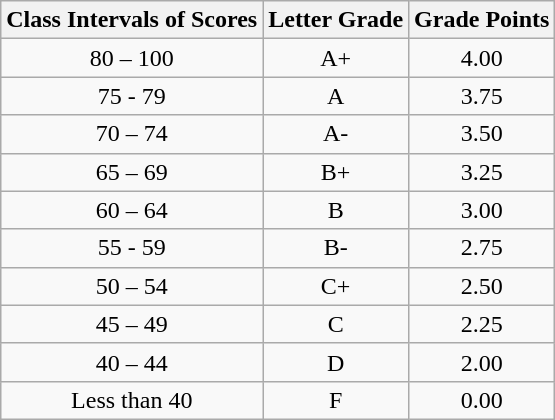<table class="wikitable" style="text-align:center;">
<tr>
<th>Class Intervals of Scores</th>
<th>Letter Grade</th>
<th>Grade Points</th>
</tr>
<tr>
<td>80 – 100</td>
<td>A+</td>
<td>4.00</td>
</tr>
<tr>
<td>75 - 79</td>
<td>A</td>
<td>3.75</td>
</tr>
<tr>
<td>70 – 74</td>
<td>A-</td>
<td>3.50</td>
</tr>
<tr>
<td>65 – 69</td>
<td>B+</td>
<td>3.25</td>
</tr>
<tr>
<td>60 – 64</td>
<td>B</td>
<td>3.00</td>
</tr>
<tr>
<td>55 - 59</td>
<td>B-</td>
<td>2.75</td>
</tr>
<tr>
<td>50 – 54</td>
<td>C+</td>
<td>2.50</td>
</tr>
<tr>
<td>45 – 49</td>
<td>C</td>
<td>2.25</td>
</tr>
<tr>
<td>40 – 44</td>
<td>D</td>
<td>2.00</td>
</tr>
<tr>
<td>Less than 40</td>
<td>F</td>
<td>0.00</td>
</tr>
</table>
